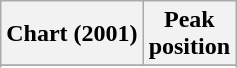<table class="wikitable sortable plainrowheaders">
<tr>
<th align="left">Chart (2001)</th>
<th align="left">Peak<br>position</th>
</tr>
<tr>
</tr>
<tr>
</tr>
</table>
